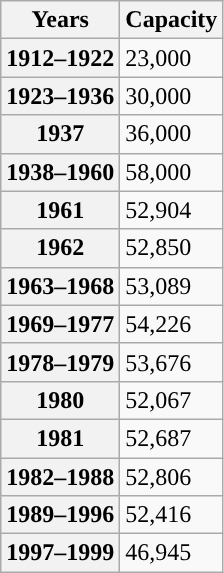<table class="wikitable">
<tr>
<th scope="col">Years</th>
<th scope="col">Capacity</th>
</tr>
<tr>
<th scope="row">1912–1922</th>
<td>23,000</td>
</tr>
<tr>
<th scope="row">1923–1936</th>
<td>30,000</td>
</tr>
<tr>
<th scope="row">1937</th>
<td>36,000</td>
</tr>
<tr>
<th scope="row">1938–1960</th>
<td>58,000</td>
</tr>
<tr>
<th scope="row">1961</th>
<td>52,904</td>
</tr>
<tr>
<th scope="row">1962</th>
<td>52,850</td>
</tr>
<tr>
<th scope="row">1963–1968</th>
<td>53,089</td>
</tr>
<tr>
<th scope="row">1969–1977</th>
<td>54,226</td>
</tr>
<tr>
<th scope="row">1978–1979</th>
<td>53,676</td>
</tr>
<tr>
<th scope="row">1980</th>
<td>52,067</td>
</tr>
<tr>
<th scope="row">1981</th>
<td>52,687</td>
</tr>
<tr>
<th scope="row">1982–1988</th>
<td>52,806</td>
</tr>
<tr>
<th scope="row">1989–1996</th>
<td>52,416</td>
</tr>
<tr>
<th scope="row">1997–1999</th>
<td>46,945</td>
</tr>
</table>
